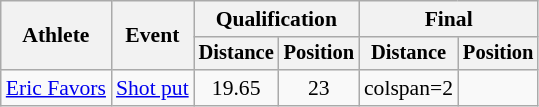<table class="wikitable" style="font-size:90%">
<tr>
<th rowspan="2">Athlete</th>
<th rowspan="2">Event</th>
<th colspan="2">Qualification</th>
<th colspan="2">Final</th>
</tr>
<tr style="font-size:95%">
<th>Distance</th>
<th>Position</th>
<th>Distance</th>
<th>Position</th>
</tr>
<tr align="center">
<td align=left><a href='#'>Eric Favors</a></td>
<td align=left><a href='#'>Shot put</a></td>
<td>19.65</td>
<td>23</td>
<td>colspan=2 </td>
</tr>
</table>
